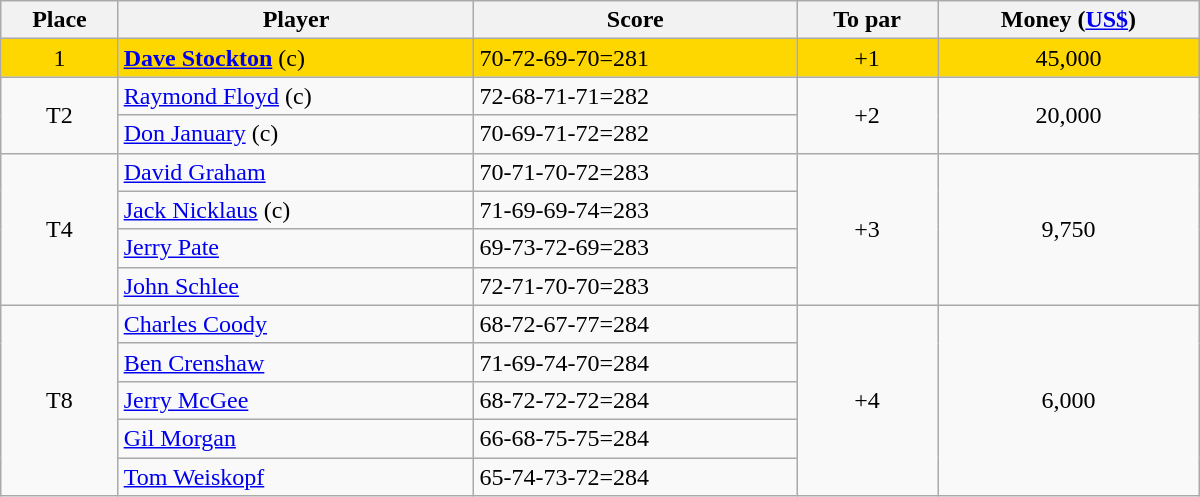<table class="wikitable" style="width:50em;margin-bottom:0;">
<tr>
<th>Place</th>
<th>Player</th>
<th>Score</th>
<th>To par</th>
<th>Money (<a href='#'>US$</a>)</th>
</tr>
<tr style="background:gold">
<td align=center>1</td>
<td> <strong><a href='#'>Dave Stockton</a></strong> (c)</td>
<td>70-72-69-70=281</td>
<td align=center>+1</td>
<td align=center>45,000</td>
</tr>
<tr>
<td rowspan=2 align=center>T2</td>
<td> <a href='#'>Raymond Floyd</a> (c)</td>
<td>72-68-71-71=282</td>
<td rowspan=2 align=center>+2</td>
<td rowspan=2 align=center>20,000</td>
</tr>
<tr>
<td> <a href='#'>Don January</a> (c)</td>
<td>70-69-71-72=282</td>
</tr>
<tr>
<td rowspan=4 align=center>T4</td>
<td> <a href='#'>David Graham</a></td>
<td>70-71-70-72=283</td>
<td rowspan=4 align=center>+3</td>
<td rowspan=4 align=center>9,750</td>
</tr>
<tr>
<td> <a href='#'>Jack Nicklaus</a> (c)</td>
<td>71-69-69-74=283</td>
</tr>
<tr>
<td> <a href='#'>Jerry Pate</a></td>
<td>69-73-72-69=283</td>
</tr>
<tr>
<td> <a href='#'>John Schlee</a></td>
<td>72-71-70-70=283</td>
</tr>
<tr>
<td rowspan=5 align=center>T8</td>
<td> <a href='#'>Charles Coody</a></td>
<td>68-72-67-77=284</td>
<td rowspan=5 align=center>+4</td>
<td rowspan=5 align=center>6,000</td>
</tr>
<tr>
<td> <a href='#'>Ben Crenshaw</a></td>
<td>71-69-74-70=284</td>
</tr>
<tr>
<td> <a href='#'>Jerry McGee</a></td>
<td>68-72-72-72=284</td>
</tr>
<tr>
<td> <a href='#'>Gil Morgan</a></td>
<td>66-68-75-75=284</td>
</tr>
<tr>
<td> <a href='#'>Tom Weiskopf</a></td>
<td>65-74-73-72=284</td>
</tr>
</table>
